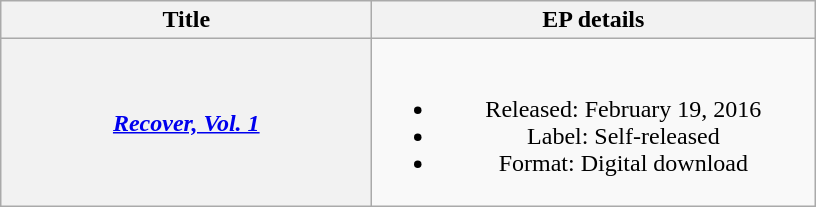<table class="wikitable plainrowheaders" style="text-align:center;">
<tr>
<th scope="col" style="width:15em;">Title</th>
<th scope="col" style="width:18em;">EP details</th>
</tr>
<tr>
<th scope="row"><em><a href='#'>Recover, Vol. 1</a></em></th>
<td><br><ul><li>Released: February 19, 2016</li><li>Label: Self-released</li><li>Format: Digital download</li></ul></td>
</tr>
</table>
